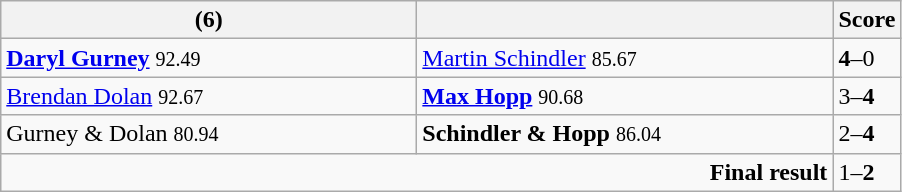<table class="wikitable">
<tr>
<th width=270> (6)</th>
<th width=270><strong></strong></th>
<th>Score</th>
</tr>
<tr>
<td><strong><a href='#'>Daryl Gurney</a></strong> <small><span>92.49</span></small></td>
<td><a href='#'>Martin Schindler</a> <small><span>85.67</span></small></td>
<td><strong>4</strong>–0</td>
</tr>
<tr>
<td><a href='#'>Brendan Dolan</a> <small><span>92.67</span></small></td>
<td><strong><a href='#'>Max Hopp</a></strong> <small><span>90.68</span></small></td>
<td>3–<strong>4</strong></td>
</tr>
<tr>
<td>Gurney & Dolan <small><span>80.94</span></small></td>
<td><strong>Schindler & Hopp</strong> <small><span>86.04</span></small></td>
<td>2–<strong>4</strong></td>
</tr>
<tr>
<td colspan="2" align="right"><strong>Final result</strong></td>
<td>1–<strong>2</strong></td>
</tr>
</table>
